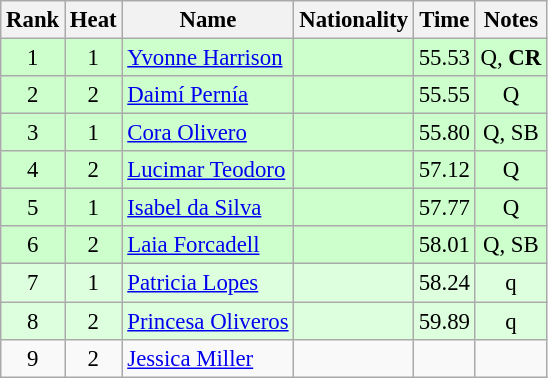<table class="wikitable sortable" style="text-align:center;font-size:95%">
<tr>
<th>Rank</th>
<th>Heat</th>
<th>Name</th>
<th>Nationality</th>
<th>Time</th>
<th>Notes</th>
</tr>
<tr bgcolor=ccffcc>
<td>1</td>
<td>1</td>
<td align=left><a href='#'>Yvonne Harrison</a></td>
<td align=left></td>
<td>55.53</td>
<td>Q, <strong>CR</strong></td>
</tr>
<tr bgcolor=ccffcc>
<td>2</td>
<td>2</td>
<td align=left><a href='#'>Daimí Pernía</a></td>
<td align=left></td>
<td>55.55</td>
<td>Q</td>
</tr>
<tr bgcolor=ccffcc>
<td>3</td>
<td>1</td>
<td align=left><a href='#'>Cora Olivero</a></td>
<td align=left></td>
<td>55.80</td>
<td>Q, SB</td>
</tr>
<tr bgcolor=ccffcc>
<td>4</td>
<td>2</td>
<td align=left><a href='#'>Lucimar Teodoro</a></td>
<td align=left></td>
<td>57.12</td>
<td>Q</td>
</tr>
<tr bgcolor=ccffcc>
<td>5</td>
<td>1</td>
<td align=left><a href='#'>Isabel da Silva</a></td>
<td align=left></td>
<td>57.77</td>
<td>Q</td>
</tr>
<tr bgcolor=ccffcc>
<td>6</td>
<td>2</td>
<td align=left><a href='#'>Laia Forcadell</a></td>
<td align=left></td>
<td>58.01</td>
<td>Q, SB</td>
</tr>
<tr bgcolor=ddffdd>
<td>7</td>
<td>1</td>
<td align=left><a href='#'>Patricia Lopes</a></td>
<td align=left></td>
<td>58.24</td>
<td>q</td>
</tr>
<tr bgcolor=ddffdd>
<td>8</td>
<td>2</td>
<td align=left><a href='#'>Princesa Oliveros</a></td>
<td align=left></td>
<td>59.89</td>
<td>q</td>
</tr>
<tr>
<td>9</td>
<td>2</td>
<td align=left><a href='#'>Jessica Miller</a></td>
<td align=left></td>
<td></td>
<td></td>
</tr>
</table>
